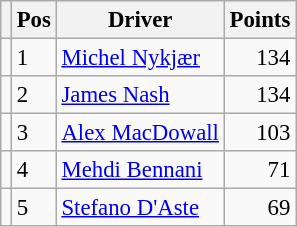<table class="wikitable" style="font-size: 95%;">
<tr>
<th></th>
<th>Pos</th>
<th>Driver</th>
<th>Points</th>
</tr>
<tr>
<td align="left"></td>
<td>1</td>
<td> <a href='#'>Michel Nykjær</a></td>
<td align="right">134</td>
</tr>
<tr>
<td align="left"></td>
<td>2</td>
<td> <a href='#'>James Nash</a></td>
<td align="right">134</td>
</tr>
<tr>
<td align="left"></td>
<td>3</td>
<td> <a href='#'>Alex MacDowall</a></td>
<td align="right">103</td>
</tr>
<tr>
<td align="left"></td>
<td>4</td>
<td> <a href='#'>Mehdi Bennani</a></td>
<td align="right">71</td>
</tr>
<tr>
<td align="left"></td>
<td>5</td>
<td> <a href='#'>Stefano D'Aste</a></td>
<td align="right">69</td>
</tr>
</table>
